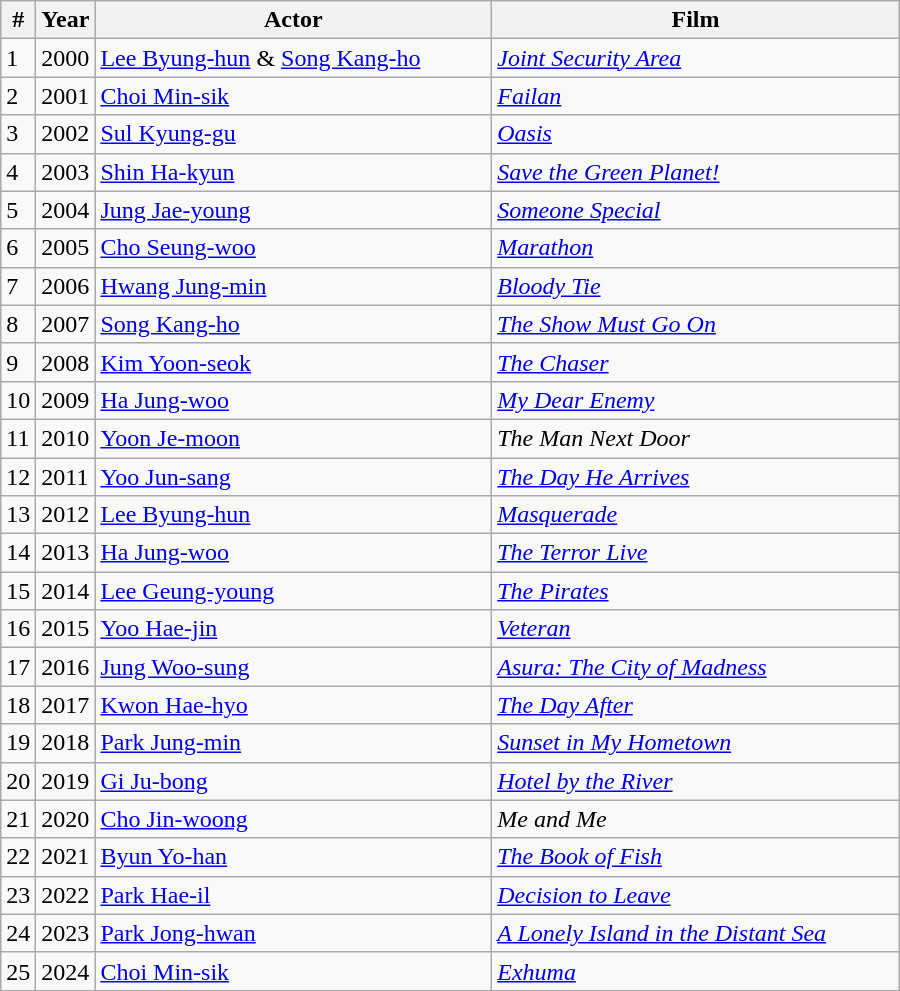<table class="wikitable" style="width:600px">
<tr>
<th width=10>#</th>
<th width=10>Year</th>
<th>Actor</th>
<th>Film</th>
</tr>
<tr>
<td>1</td>
<td>2000</td>
<td><a href='#'>Lee Byung-hun</a> & <a href='#'>Song Kang-ho</a></td>
<td><em><a href='#'>Joint Security Area</a></em></td>
</tr>
<tr>
<td>2</td>
<td>2001</td>
<td><a href='#'>Choi Min-sik</a></td>
<td><em><a href='#'>Failan</a></em></td>
</tr>
<tr>
<td>3</td>
<td>2002</td>
<td><a href='#'>Sul Kyung-gu</a></td>
<td><em><a href='#'>Oasis</a></em></td>
</tr>
<tr>
<td>4</td>
<td>2003</td>
<td><a href='#'>Shin Ha-kyun</a></td>
<td><em><a href='#'>Save the Green Planet!</a></em></td>
</tr>
<tr>
<td>5</td>
<td>2004</td>
<td><a href='#'>Jung Jae-young</a></td>
<td><em><a href='#'>Someone Special</a></em></td>
</tr>
<tr>
<td>6</td>
<td>2005</td>
<td><a href='#'>Cho Seung-woo</a></td>
<td><em><a href='#'>Marathon</a></em></td>
</tr>
<tr>
<td>7</td>
<td>2006</td>
<td><a href='#'>Hwang Jung-min</a></td>
<td><em><a href='#'>Bloody Tie</a></em></td>
</tr>
<tr>
<td>8</td>
<td>2007</td>
<td><a href='#'>Song Kang-ho</a></td>
<td><em><a href='#'>The Show Must Go On</a></em></td>
</tr>
<tr>
<td>9</td>
<td>2008</td>
<td><a href='#'>Kim Yoon-seok</a></td>
<td><em><a href='#'>The Chaser</a></em></td>
</tr>
<tr>
<td>10</td>
<td>2009</td>
<td><a href='#'>Ha Jung-woo</a></td>
<td><em><a href='#'>My Dear Enemy</a></em></td>
</tr>
<tr>
<td>11</td>
<td>2010</td>
<td><a href='#'>Yoon Je-moon</a></td>
<td><em>The Man Next Door</em></td>
</tr>
<tr>
<td>12</td>
<td>2011</td>
<td><a href='#'>Yoo Jun-sang</a></td>
<td><em><a href='#'>The Day He Arrives</a></em></td>
</tr>
<tr>
<td>13</td>
<td>2012</td>
<td><a href='#'>Lee Byung-hun</a></td>
<td><em><a href='#'>Masquerade</a></em></td>
</tr>
<tr>
<td>14</td>
<td>2013</td>
<td><a href='#'>Ha Jung-woo</a></td>
<td><em><a href='#'>The Terror Live</a></em></td>
</tr>
<tr>
<td>15</td>
<td>2014</td>
<td><a href='#'>Lee Geung-young</a></td>
<td><em><a href='#'>The Pirates</a></em></td>
</tr>
<tr>
<td>16</td>
<td>2015</td>
<td><a href='#'>Yoo Hae-jin</a></td>
<td><em><a href='#'>Veteran</a></em></td>
</tr>
<tr>
<td>17</td>
<td>2016</td>
<td><a href='#'>Jung Woo-sung</a></td>
<td><em><a href='#'>Asura: The City of Madness</a></em></td>
</tr>
<tr>
<td>18</td>
<td>2017</td>
<td><a href='#'>Kwon Hae-hyo</a></td>
<td><em><a href='#'>The Day After</a></em></td>
</tr>
<tr>
<td>19</td>
<td>2018</td>
<td><a href='#'>Park Jung-min</a></td>
<td><em><a href='#'>Sunset in My Hometown</a></em></td>
</tr>
<tr>
<td>20</td>
<td>2019</td>
<td><a href='#'>Gi Ju-bong</a></td>
<td><em><a href='#'>Hotel by the River</a></em></td>
</tr>
<tr>
<td>21</td>
<td>2020</td>
<td><a href='#'>Cho Jin-woong</a></td>
<td><em>Me and Me</em></td>
</tr>
<tr>
<td>22</td>
<td>2021</td>
<td><a href='#'>Byun Yo-han</a></td>
<td><em><a href='#'>The Book of Fish</a></em></td>
</tr>
<tr>
<td>23</td>
<td>2022</td>
<td><a href='#'>Park Hae-il</a></td>
<td><em><a href='#'>Decision to Leave</a></em></td>
</tr>
<tr>
<td>24</td>
<td>2023</td>
<td><a href='#'>Park Jong-hwan</a></td>
<td><em><a href='#'>A Lonely Island in the Distant Sea</a></em></td>
</tr>
<tr>
<td>25</td>
<td>2024</td>
<td><a href='#'>Choi Min-sik</a></td>
<td><em><a href='#'>Exhuma</a></em></td>
</tr>
<tr>
</tr>
</table>
